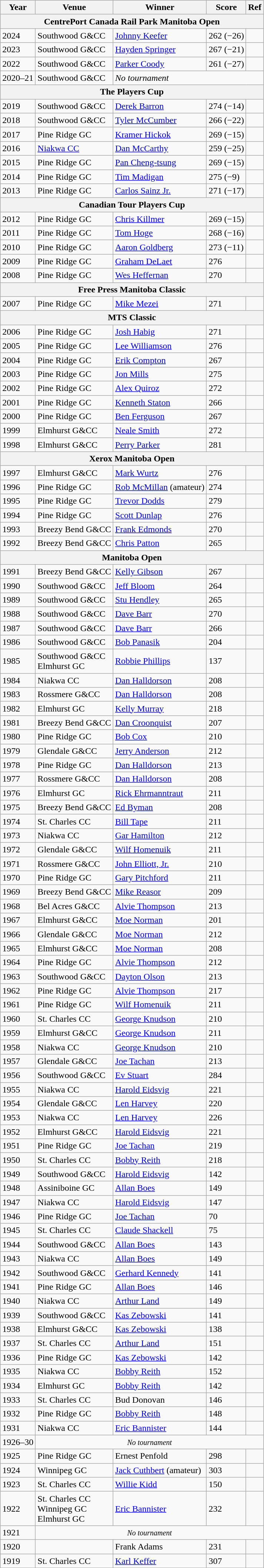<table class=wikitable>
<tr>
<th>Year</th>
<th>Venue</th>
<th>Winner</th>
<th>Score</th>
<th>Ref</th>
</tr>
<tr>
<th colspan=5>CentrePort Canada Rail Park Manitoba Open</th>
</tr>
<tr>
<td>2024</td>
<td>Southwood G&CC</td>
<td> <a href='#'>Johnny Keefer</a></td>
<td>262 (−26)</td>
<td></td>
</tr>
<tr>
<td>2023</td>
<td>Southwood G&CC</td>
<td> <a href='#'>Hayden Springer</a></td>
<td>267 (−21)</td>
<td></td>
</tr>
<tr>
<td>2022</td>
<td>Southwood G&CC</td>
<td> <a href='#'>Parker Coody</a></td>
<td>261 (−27)</td>
<td></td>
</tr>
<tr>
<td>2020–21</td>
<td>Southwood G&CC</td>
<td colspan=3><em>No tournament</em></td>
</tr>
<tr>
<th colspan=5>The Players Cup</th>
</tr>
<tr>
<td>2019</td>
<td>Southwood G&CC</td>
<td> <a href='#'>Derek Barron</a></td>
<td>274 (−14)</td>
<td></td>
</tr>
<tr>
<td>2018</td>
<td>Southwood G&CC</td>
<td> <a href='#'>Tyler McCumber</a></td>
<td>266 (−22)</td>
<td></td>
</tr>
<tr>
<td>2017</td>
<td>Pine Ridge GC</td>
<td> <a href='#'>Kramer Hickok</a></td>
<td>269 (−15)</td>
<td></td>
</tr>
<tr>
<td>2016</td>
<td><a href='#'>Niakwa CC</a></td>
<td> <a href='#'>Dan McCarthy</a></td>
<td>259 (−25)</td>
<td></td>
</tr>
<tr>
<td>2015</td>
<td>Pine Ridge GC</td>
<td> <a href='#'>Pan Cheng-tsung</a></td>
<td>269 (−15)</td>
<td></td>
</tr>
<tr>
<td>2014</td>
<td>Pine Ridge GC</td>
<td> <a href='#'>Tim Madigan</a></td>
<td>275 (−9)</td>
<td></td>
</tr>
<tr>
<td>2013</td>
<td>Pine Ridge GC</td>
<td> <a href='#'>Carlos Sainz Jr.</a></td>
<td>271 (−17)</td>
<td></td>
</tr>
<tr>
<th colspan=5>Canadian Tour Players Cup</th>
</tr>
<tr>
<td>2012</td>
<td>Pine Ridge GC</td>
<td> <a href='#'>Chris Killmer</a></td>
<td>269 (−15)</td>
<td></td>
</tr>
<tr>
<td>2011</td>
<td>Pine Ridge GC</td>
<td> <a href='#'>Tom Hoge</a></td>
<td>268 (−16)</td>
<td></td>
</tr>
<tr>
<td>2010</td>
<td>Pine Ridge GC</td>
<td> <a href='#'>Aaron Goldberg</a></td>
<td>273 (−11)</td>
<td></td>
</tr>
<tr>
<td>2009</td>
<td>Pine Ridge GC</td>
<td> <a href='#'>Graham DeLaet</a></td>
<td>276</td>
<td></td>
</tr>
<tr>
<td>2008</td>
<td>Pine Ridge GC</td>
<td> <a href='#'>Wes Heffernan</a></td>
<td>270</td>
<td></td>
</tr>
<tr>
<th colspan=5>Free Press Manitoba Classic</th>
</tr>
<tr>
<td>2007</td>
<td>Pine Ridge GC</td>
<td> <a href='#'>Mike Mezei</a></td>
<td>271</td>
<td></td>
</tr>
<tr>
<th colspan=5>MTS Classic</th>
</tr>
<tr>
<td>2006</td>
<td>Pine Ridge GC</td>
<td> <a href='#'>Josh Habig</a></td>
<td>271</td>
<td></td>
</tr>
<tr>
<td>2005</td>
<td>Pine Ridge GC</td>
<td> <a href='#'>Lee Williamson</a></td>
<td>276</td>
<td></td>
</tr>
<tr>
<td>2004</td>
<td>Pine Ridge GC</td>
<td> <a href='#'>Erik Compton</a></td>
<td>267</td>
<td></td>
</tr>
<tr>
<td>2003</td>
<td>Pine Ridge GC</td>
<td> <a href='#'>Jon Mills</a></td>
<td>275</td>
<td></td>
</tr>
<tr>
<td>2002</td>
<td>Pine Ridge GC</td>
<td> <a href='#'>Alex Quiroz</a></td>
<td>272</td>
<td></td>
</tr>
<tr>
<td>2001</td>
<td>Pine Ridge GC</td>
<td> <a href='#'>Kenneth Staton</a></td>
<td>266</td>
<td></td>
</tr>
<tr>
<td>2000</td>
<td>Pine Ridge GC</td>
<td> <a href='#'>Ben Ferguson</a></td>
<td>267</td>
<td></td>
</tr>
<tr>
<td>1999</td>
<td>Elmhurst G&CC</td>
<td> <a href='#'>Neale Smith</a></td>
<td>272</td>
<td></td>
</tr>
<tr>
<td>1998</td>
<td>Elmhurst G&CC</td>
<td> <a href='#'>Perry Parker</a></td>
<td>281</td>
<td></td>
</tr>
<tr>
<th colspan=5>Xerox Manitoba Open</th>
</tr>
<tr>
<td>1997</td>
<td>Elmhurst G&CC</td>
<td> <a href='#'>Mark Wurtz</a></td>
<td>276</td>
<td></td>
</tr>
<tr>
<td>1996</td>
<td>Pine Ridge GC</td>
<td> <a href='#'>Rob McMillan</a> (amateur)</td>
<td>274</td>
<td></td>
</tr>
<tr>
<td>1995</td>
<td>Pine Ridge GC</td>
<td> <a href='#'>Trevor Dodds</a></td>
<td>279</td>
<td></td>
</tr>
<tr>
<td>1994</td>
<td>Pine Ridge GC</td>
<td> <a href='#'>Scott Dunlap</a></td>
<td>276</td>
<td></td>
</tr>
<tr>
<td>1993</td>
<td>Breezy Bend G&CC</td>
<td> <a href='#'>Frank Edmonds</a></td>
<td>270</td>
<td></td>
</tr>
<tr>
<td>1992</td>
<td>Breezy Bend G&CC</td>
<td> <a href='#'>Chris Patton</a></td>
<td>265</td>
<td></td>
</tr>
<tr>
<th colspan=5>Manitoba Open</th>
</tr>
<tr>
<td>1991</td>
<td>Breezy Bend G&CC</td>
<td> <a href='#'>Kelly Gibson</a></td>
<td>267</td>
<td></td>
</tr>
<tr>
<td>1990</td>
<td>Southwood G&CC</td>
<td> <a href='#'>Jeff Bloom</a></td>
<td>264</td>
<td></td>
</tr>
<tr>
<td>1989</td>
<td>Southwood G&CC</td>
<td> <a href='#'>Stu Hendley</a></td>
<td>265</td>
<td></td>
</tr>
<tr>
<td>1988</td>
<td>Southwood G&CC</td>
<td> <a href='#'>Dave Barr</a></td>
<td>270</td>
<td></td>
</tr>
<tr>
<td>1987</td>
<td>Southwood G&CC</td>
<td> <a href='#'>Dave Barr</a></td>
<td>266</td>
<td></td>
</tr>
<tr>
<td>1986</td>
<td>Southwood G&CC</td>
<td> <a href='#'>Bob Panasik</a></td>
<td>204</td>
<td></td>
</tr>
<tr>
<td>1985</td>
<td>Southwood G&CC<br>Elmhurst GC</td>
<td> <a href='#'>Robbie Phillips</a></td>
<td>137</td>
<td></td>
</tr>
<tr>
<td>1984</td>
<td>Niakwa CC</td>
<td> <a href='#'>Dan Halldorson</a></td>
<td>208</td>
<td></td>
</tr>
<tr>
<td>1983</td>
<td>Rossmere G&CC</td>
<td> <a href='#'>Dan Halldorson</a></td>
<td>208</td>
<td></td>
</tr>
<tr>
<td>1982</td>
<td>Elmhurst GC</td>
<td> <a href='#'>Kelly Murray</a></td>
<td>218</td>
<td></td>
</tr>
<tr>
<td>1981</td>
<td>Breezy Bend G&CC</td>
<td> <a href='#'>Dan Croonquist</a></td>
<td>207</td>
<td></td>
</tr>
<tr>
<td>1980</td>
<td>Pine Ridge GC</td>
<td> <a href='#'>Bob Cox</a></td>
<td>210</td>
<td></td>
</tr>
<tr>
<td>1979</td>
<td>Glendale G&CC</td>
<td> <a href='#'>Jerry Anderson</a></td>
<td>212</td>
<td></td>
</tr>
<tr>
<td>1978</td>
<td>Pine Ridge GC</td>
<td> <a href='#'>Dan Halldorson</a></td>
<td>213</td>
<td></td>
</tr>
<tr>
<td>1977</td>
<td>Rossmere G&CC</td>
<td> <a href='#'>Dan Halldorson</a></td>
<td>208</td>
<td></td>
</tr>
<tr>
<td>1976</td>
<td>Elmhurst GC</td>
<td> <a href='#'>Rick Ehrmanntraut</a></td>
<td>211</td>
<td></td>
</tr>
<tr>
<td>1975</td>
<td>Breezy Bend G&CC</td>
<td> <a href='#'>Ed Byman</a></td>
<td>208</td>
<td></td>
</tr>
<tr>
<td>1974</td>
<td>St. Charles CC</td>
<td> <a href='#'>Bill Tape</a></td>
<td>211</td>
<td></td>
</tr>
<tr>
<td>1973</td>
<td>Niakwa CC</td>
<td> <a href='#'>Gar Hamilton</a></td>
<td>212</td>
<td></td>
</tr>
<tr>
<td>1972</td>
<td>Glendale G&CC</td>
<td> <a href='#'>Wilf Homenuik</a></td>
<td>211</td>
<td></td>
</tr>
<tr>
<td>1971</td>
<td>Rossmere G&CC</td>
<td> <a href='#'>John Elliott, Jr.</a></td>
<td>210</td>
<td></td>
</tr>
<tr>
<td>1970</td>
<td>Pine Ridge GC</td>
<td> <a href='#'>Gary Pitchford</a></td>
<td>211</td>
<td></td>
</tr>
<tr>
<td>1969</td>
<td>Breezy Bend G&CC</td>
<td> <a href='#'>Mike Reasor</a></td>
<td>209</td>
<td></td>
</tr>
<tr>
<td>1968</td>
<td>Bel Acres G&CC</td>
<td> <a href='#'>Alvie Thompson</a></td>
<td>213</td>
<td></td>
</tr>
<tr>
<td>1967</td>
<td>Elmhurst G&CC</td>
<td> <a href='#'>Moe Norman</a></td>
<td>201</td>
<td></td>
</tr>
<tr>
<td>1966</td>
<td>Glendale G&CC</td>
<td> <a href='#'>Moe Norman</a></td>
<td>212</td>
<td></td>
</tr>
<tr>
<td>1965</td>
<td>Elmhurst G&CC</td>
<td> <a href='#'>Moe Norman</a></td>
<td>208</td>
<td></td>
</tr>
<tr>
<td>1964</td>
<td>Pine Ridge GC</td>
<td> <a href='#'>Alvie Thompson</a></td>
<td>212</td>
<td></td>
</tr>
<tr>
<td>1963</td>
<td>Southwood G&CC</td>
<td> <a href='#'>Dayton Olson</a></td>
<td>213</td>
<td></td>
</tr>
<tr>
<td>1962</td>
<td>Pine Ridge GC</td>
<td> <a href='#'>Alvie Thompson</a></td>
<td>217</td>
<td></td>
</tr>
<tr>
<td>1961</td>
<td>Pine Ridge GC</td>
<td> <a href='#'>Wilf Homenuik</a></td>
<td>211</td>
<td></td>
</tr>
<tr>
<td>1960</td>
<td>St. Charles CC</td>
<td> <a href='#'>George Knudson</a></td>
<td>210</td>
<td></td>
</tr>
<tr>
<td>1959</td>
<td>Elmhurst G&CC</td>
<td> <a href='#'>George Knudson</a></td>
<td>211</td>
<td></td>
</tr>
<tr>
<td>1958</td>
<td>Niakwa CC</td>
<td> <a href='#'>George Knudson</a></td>
<td>210</td>
<td></td>
</tr>
<tr>
<td>1957</td>
<td>Glendale G&CC</td>
<td> <a href='#'>Joe Tachan</a></td>
<td>213</td>
<td></td>
</tr>
<tr>
<td>1956</td>
<td>Southwood G&CC</td>
<td> <a href='#'>Ev Stuart</a></td>
<td>284</td>
<td></td>
</tr>
<tr>
<td>1955</td>
<td>Niakwa CC</td>
<td> <a href='#'>Harold Eidsvig</a></td>
<td>221</td>
<td></td>
</tr>
<tr>
<td>1954</td>
<td>Glendale G&CC</td>
<td> <a href='#'>Len Harvey</a></td>
<td>220</td>
<td></td>
</tr>
<tr>
<td>1953</td>
<td>Niakwa CC</td>
<td> <a href='#'>Len Harvey</a></td>
<td>226</td>
<td></td>
</tr>
<tr>
<td>1952</td>
<td>Elmhurst G&CC</td>
<td> <a href='#'>Harold Eidsvig</a></td>
<td>221</td>
<td></td>
</tr>
<tr>
<td>1951</td>
<td>Pine Ridge GC</td>
<td> <a href='#'>Joe Tachan</a></td>
<td>219</td>
<td></td>
</tr>
<tr>
<td>1950</td>
<td>St. Charles CC</td>
<td> <a href='#'>Bobby Reith</a></td>
<td>218</td>
<td></td>
</tr>
<tr>
<td>1949</td>
<td>Southwood G&CC</td>
<td> <a href='#'>Harold Eidsvig</a></td>
<td>142</td>
<td></td>
</tr>
<tr>
<td>1948</td>
<td>Assiniboine GC</td>
<td> <a href='#'>Allan Boes</a></td>
<td>149</td>
<td></td>
</tr>
<tr>
<td>1947</td>
<td>Niakwa CC</td>
<td> <a href='#'>Harold Eidsvig</a></td>
<td>147</td>
<td></td>
</tr>
<tr>
<td>1946</td>
<td>Pine Ridge GC</td>
<td> <a href='#'>Joe Tachan</a></td>
<td>70</td>
<td></td>
</tr>
<tr>
<td>1945</td>
<td>St. Charles CC</td>
<td> <a href='#'>Claude Shackell</a></td>
<td>75</td>
<td></td>
</tr>
<tr>
<td>1944</td>
<td>Southwood G&CC</td>
<td> <a href='#'>Allan Boes</a></td>
<td>143</td>
<td></td>
</tr>
<tr>
<td>1943</td>
<td>Niakwa CC</td>
<td> <a href='#'>Allan Boes</a></td>
<td>149</td>
<td></td>
</tr>
<tr>
<td>1942</td>
<td>Southwood G&CC</td>
<td> <a href='#'>Gerhard Kennedy</a></td>
<td>141</td>
<td></td>
</tr>
<tr>
<td>1941</td>
<td>Pine Ridge GC</td>
<td> <a href='#'>Allan Boes</a></td>
<td>146</td>
<td></td>
</tr>
<tr>
<td>1940</td>
<td>Niakwa CC</td>
<td> <a href='#'>Arthur Land</a></td>
<td>149</td>
<td></td>
</tr>
<tr>
<td>1939</td>
<td>Southwood G&CC</td>
<td> <a href='#'>Kas Zebowski</a></td>
<td>141</td>
<td></td>
</tr>
<tr>
<td>1938</td>
<td>Elmhurst G&CC</td>
<td> <a href='#'>Kas Zebowski</a></td>
<td>138</td>
<td></td>
</tr>
<tr>
<td>1937</td>
<td>St. Charles CC</td>
<td> <a href='#'>Arthur Land</a></td>
<td>151</td>
<td></td>
</tr>
<tr>
<td>1936</td>
<td>Pine Ridge GC</td>
<td> <a href='#'>Kas Zebowski</a></td>
<td>142</td>
<td></td>
</tr>
<tr>
<td>1935</td>
<td>Niakwa CC</td>
<td> <a href='#'>Bobby Reith</a></td>
<td>152</td>
<td></td>
</tr>
<tr>
<td>1934</td>
<td>Elmhurst GC</td>
<td> <a href='#'>Bobby Reith</a></td>
<td>142</td>
<td></td>
</tr>
<tr>
<td>1933</td>
<td>St. Charles CC</td>
<td> Bud Donovan</td>
<td>146</td>
<td></td>
</tr>
<tr>
<td>1932</td>
<td>Pine Ridge GC</td>
<td> <a href='#'>Bobby Reith</a></td>
<td>148</td>
<td></td>
</tr>
<tr>
<td>1931</td>
<td>Niakwa CC</td>
<td> <a href='#'>Eric Bannister</a></td>
<td>144</td>
<td></td>
</tr>
<tr>
<td>1926–30</td>
<td colspan=4 align=center><small><em>No tournament</em></small></td>
</tr>
<tr>
<td>1925</td>
<td>Pine Ridge GC</td>
<td> Ernest Penfold</td>
<td>298</td>
<td></td>
</tr>
<tr>
<td>1924</td>
<td>Winnipeg GC</td>
<td> <a href='#'>Jack Cuthbert</a> (amateur)</td>
<td>303</td>
<td></td>
</tr>
<tr>
<td>1923</td>
<td>St. Charles CC</td>
<td> <a href='#'>Willie Kidd</a></td>
<td>150</td>
<td></td>
</tr>
<tr>
<td>1922</td>
<td>St. Charles CC<br>Winnipeg GC<br>Elmhurst GC</td>
<td> <a href='#'>Eric Bannister</a></td>
<td>232</td>
<td></td>
</tr>
<tr>
<td>1921</td>
<td colspan=4 align=center><small><em>No tournament</em></small></td>
</tr>
<tr>
<td>1920</td>
<td></td>
<td> Frank Adams</td>
<td>231</td>
<td></td>
</tr>
<tr>
<td>1919</td>
<td>St. Charles CC</td>
<td> <a href='#'>Karl Keffer</a></td>
<td>307</td>
<td></td>
</tr>
</table>
